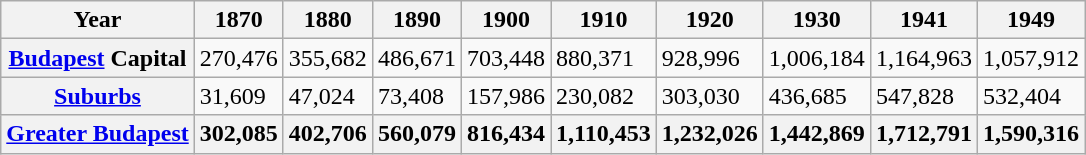<table class="wikitable">
<tr>
<th>Year</th>
<th>1870</th>
<th>1880</th>
<th>1890</th>
<th>1900</th>
<th>1910</th>
<th>1920</th>
<th>1930</th>
<th>1941</th>
<th>1949</th>
</tr>
<tr>
<th><a href='#'>Budapest</a> Capital</th>
<td>270,476</td>
<td> 355,682</td>
<td> 486,671</td>
<td> 703,448</td>
<td> 880,371</td>
<td> 928,996</td>
<td> 1,006,184</td>
<td> 1,164,963</td>
<td> 1,057,912</td>
</tr>
<tr>
<th><a href='#'>Suburbs</a></th>
<td>31,609</td>
<td> 47,024</td>
<td> 73,408</td>
<td> 157,986</td>
<td> 230,082</td>
<td> 303,030</td>
<td> 436,685</td>
<td> 547,828</td>
<td> 532,404</td>
</tr>
<tr>
<th><a href='#'>Greater Budapest</a></th>
<th>302,085</th>
<th> 402,706</th>
<th> 560,079</th>
<th> 816,434</th>
<th> 1,110,453</th>
<th> 1,232,026</th>
<th> 1,442,869</th>
<th> 1,712,791</th>
<th> 1,590,316</th>
</tr>
</table>
